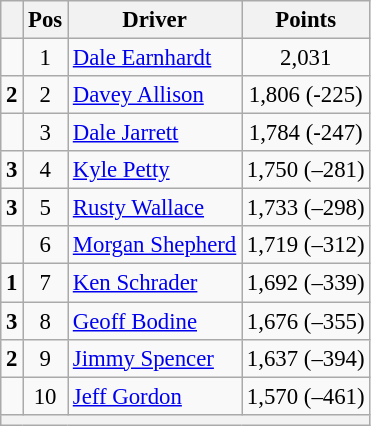<table class="wikitable" style="font-size: 95%;">
<tr>
<th></th>
<th>Pos</th>
<th>Driver</th>
<th>Points</th>
</tr>
<tr>
<td align="left"></td>
<td style="text-align:center;">1</td>
<td><a href='#'>Dale Earnhardt</a></td>
<td style="text-align:center;">2,031</td>
</tr>
<tr>
<td align="left"> <strong>2</strong></td>
<td style="text-align:center;">2</td>
<td><a href='#'>Davey Allison</a></td>
<td style="text-align:center;">1,806 (-225)</td>
</tr>
<tr>
<td align="left"></td>
<td style="text-align:center;">3</td>
<td><a href='#'>Dale Jarrett</a></td>
<td style="text-align:center;">1,784 (-247)</td>
</tr>
<tr>
<td align="left"> <strong>3</strong></td>
<td style="text-align:center;">4</td>
<td><a href='#'>Kyle Petty</a></td>
<td style="text-align:center;">1,750 (–281)</td>
</tr>
<tr>
<td align="left"> <strong>3</strong></td>
<td style="text-align:center;">5</td>
<td><a href='#'>Rusty Wallace</a></td>
<td style="text-align:center;">1,733 (–298)</td>
</tr>
<tr>
<td align="left"></td>
<td style="text-align:center;">6</td>
<td><a href='#'>Morgan Shepherd</a></td>
<td style="text-align:center;">1,719 (–312)</td>
</tr>
<tr>
<td align="left"> <strong>1</strong></td>
<td style="text-align:center;">7</td>
<td><a href='#'>Ken Schrader</a></td>
<td style="text-align:center;">1,692 (–339)</td>
</tr>
<tr>
<td align="left"> <strong>3</strong></td>
<td style="text-align:center;">8</td>
<td><a href='#'>Geoff Bodine</a></td>
<td style="text-align:center;">1,676 (–355)</td>
</tr>
<tr>
<td align="left"> <strong>2</strong></td>
<td style="text-align:center;">9</td>
<td><a href='#'>Jimmy Spencer</a></td>
<td style="text-align:center;">1,637 (–394)</td>
</tr>
<tr>
<td align="left"></td>
<td style="text-align:center;">10</td>
<td><a href='#'>Jeff Gordon</a></td>
<td style="text-align:center;">1,570 (–461)</td>
</tr>
<tr class="sortbottom">
<th colspan="9"></th>
</tr>
</table>
